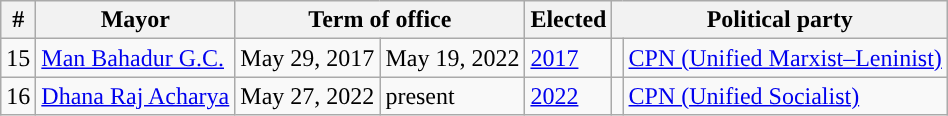<table class="wikitable">
<tr>
<th>#</th>
<th>Mayor</th>
<th colspan="2">Term of office</th>
<th>Elected</th>
<th colspan="2">Political party</th>
</tr>
<tr>
<td>15</td>
<td><a href='#'>Man Bahadur G.C.</a></td>
<td>May 29, 2017</td>
<td>May 19, 2022</td>
<td><a href='#'>2017</a></td>
<td></td>
<td><a href='#'>CPN (Unified Marxist–Leninist)</a></td>
</tr>
<tr>
<td>16</td>
<td><a href='#'>Dhana Raj Acharya</a></td>
<td>May 27, 2022</td>
<td>present</td>
<td><a href='#'>2022</a></td>
<td></td>
<td><a href='#'>CPN (Unified Socialist)</a></td>
</tr>
</table>
